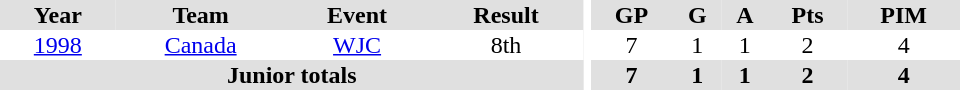<table border="0" cellpadding="1" cellspacing="0" ID="Table3" style="text-align:center; width:40em">
<tr ALIGN="center" bgcolor="#e0e0e0">
<th>Year</th>
<th>Team</th>
<th>Event</th>
<th>Result</th>
<th rowspan="99" bgcolor="#ffffff"></th>
<th>GP</th>
<th>G</th>
<th>A</th>
<th>Pts</th>
<th>PIM</th>
</tr>
<tr ALIGN="center">
<td><a href='#'>1998</a></td>
<td><a href='#'>Canada</a></td>
<td><a href='#'>WJC</a></td>
<td>8th</td>
<td>7</td>
<td>1</td>
<td>1</td>
<td>2</td>
<td>4</td>
</tr>
<tr bgcolor="#e0e0e0">
<th colspan="4">Junior totals</th>
<th>7</th>
<th>1</th>
<th>1</th>
<th>2</th>
<th>4</th>
</tr>
</table>
